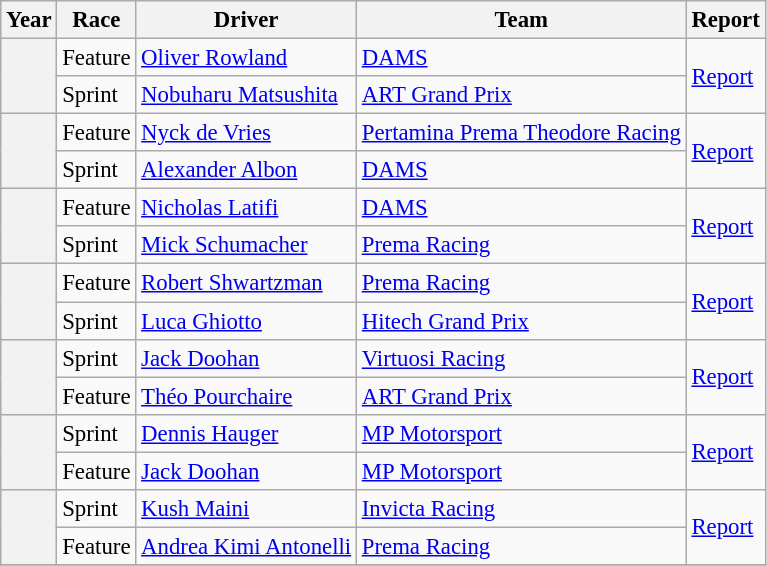<table class="wikitable" style="font-size:95%;">
<tr>
<th>Year</th>
<th>Race</th>
<th>Driver</th>
<th>Team</th>
<th>Report</th>
</tr>
<tr>
<th rowspan=2></th>
<td>Feature</td>
<td> <a href='#'>Oliver Rowland</a></td>
<td><a href='#'>DAMS</a></td>
<td rowspan=2><a href='#'>Report</a></td>
</tr>
<tr>
<td>Sprint</td>
<td> <a href='#'>Nobuharu Matsushita</a></td>
<td><a href='#'>ART Grand Prix</a></td>
</tr>
<tr>
<th rowspan=2></th>
<td>Feature</td>
<td> <a href='#'>Nyck de Vries</a></td>
<td><a href='#'>Pertamina Prema Theodore Racing</a></td>
<td rowspan=2><a href='#'>Report</a></td>
</tr>
<tr>
<td>Sprint</td>
<td> <a href='#'>Alexander Albon</a></td>
<td><a href='#'>DAMS</a></td>
</tr>
<tr>
<th rowspan=2></th>
<td>Feature</td>
<td> <a href='#'>Nicholas Latifi</a></td>
<td><a href='#'>DAMS</a></td>
<td rowspan=2><a href='#'>Report</a></td>
</tr>
<tr>
<td>Sprint</td>
<td> <a href='#'>Mick Schumacher</a></td>
<td><a href='#'>Prema Racing</a></td>
</tr>
<tr>
<th rowspan=2></th>
<td>Feature</td>
<td> <a href='#'>Robert Shwartzman</a></td>
<td><a href='#'>Prema Racing</a></td>
<td rowspan=2><a href='#'>Report</a></td>
</tr>
<tr>
<td>Sprint</td>
<td> <a href='#'>Luca Ghiotto</a></td>
<td><a href='#'>Hitech Grand Prix</a></td>
</tr>
<tr>
<th rowspan=2></th>
<td>Sprint</td>
<td> <a href='#'>Jack Doohan</a></td>
<td><a href='#'>Virtuosi Racing</a></td>
<td rowspan=2><a href='#'>Report</a></td>
</tr>
<tr>
<td>Feature</td>
<td> <a href='#'>Théo Pourchaire</a></td>
<td><a href='#'>ART Grand Prix</a></td>
</tr>
<tr>
<th rowspan=2></th>
<td>Sprint</td>
<td> <a href='#'>Dennis Hauger</a></td>
<td><a href='#'>MP Motorsport</a></td>
<td rowspan=2><a href='#'>Report</a></td>
</tr>
<tr>
<td>Feature</td>
<td> <a href='#'>Jack Doohan</a></td>
<td><a href='#'>MP Motorsport</a></td>
</tr>
<tr>
<th rowspan=2></th>
<td>Sprint</td>
<td> <a href='#'>Kush Maini</a></td>
<td><a href='#'>Invicta Racing</a></td>
<td rowspan=2><a href='#'>Report</a></td>
</tr>
<tr>
<td>Feature</td>
<td> <a href='#'>Andrea Kimi Antonelli</a></td>
<td><a href='#'>Prema Racing</a></td>
</tr>
<tr>
</tr>
</table>
